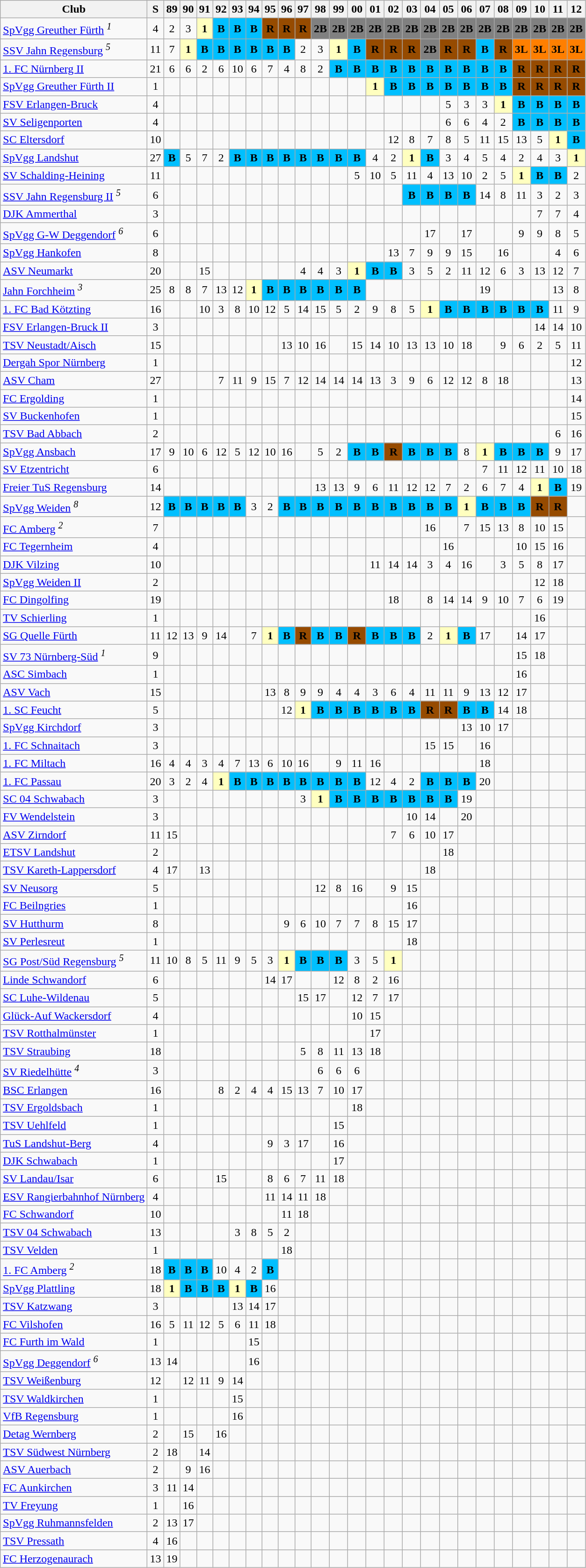<table class="wikitable sortable">
<tr>
<th>Club</th>
<th>S</th>
<th class="unsortable">89</th>
<th class="unsortable">90</th>
<th class="unsortable">91</th>
<th class="unsortable">92</th>
<th class="unsortable">93</th>
<th class="unsortable">94</th>
<th class="unsortable">95</th>
<th class="unsortable">96</th>
<th class="unsortable">97</th>
<th class="unsortable">98</th>
<th class="unsortable">99</th>
<th class="unsortable">00</th>
<th class="unsortable">01</th>
<th class="unsortable">02</th>
<th class="unsortable">03</th>
<th class="unsortable">04</th>
<th class="unsortable">05</th>
<th class="unsortable">06</th>
<th class="unsortable">07</th>
<th class="unsortable">08</th>
<th class="unsortable">09</th>
<th class="unsortable">10</th>
<th class="unsortable">11</th>
<th class="unsortable">12</th>
</tr>
<tr align="center">
<td align="left"><a href='#'>SpVgg Greuther Fürth</a> <sup><em>1</em></sup></td>
<td>4</td>
<td>2</td>
<td>3</td>
<td style="background:#ffffbf"><strong>1</strong></td>
<td style="background:#00BFFF"><strong>B</strong></td>
<td style="background:#00BFFF"><strong>B</strong></td>
<td style="background:#00BFFF"><strong>B</strong></td>
<td style="background:#964B00"><strong>R</strong></td>
<td style="background:#964B00"><strong>R</strong></td>
<td style="background:#964B00"><strong>R</strong></td>
<td style="background:#808080"><strong>2B</strong></td>
<td style="background:#808080"><strong>2B</strong></td>
<td style="background:#808080"><strong>2B</strong></td>
<td style="background:#808080"><strong>2B</strong></td>
<td style="background:#808080"><strong>2B</strong></td>
<td style="background:#808080"><strong>2B</strong></td>
<td style="background:#808080"><strong>2B</strong></td>
<td style="background:#808080"><strong>2B</strong></td>
<td style="background:#808080"><strong>2B</strong></td>
<td style="background:#808080"><strong>2B</strong></td>
<td style="background:#808080"><strong>2B</strong></td>
<td style="background:#808080"><strong>2B</strong></td>
<td style="background:#808080"><strong>2B</strong></td>
<td style="background:#808080"><strong>2B</strong></td>
<td style="background:#808080"><strong>2B</strong></td>
</tr>
<tr align="center">
<td align="left"><a href='#'>SSV Jahn Regensburg</a> <sup><em>5</em></sup></td>
<td>11</td>
<td>7</td>
<td style="background:#ffffbf"><strong>1</strong></td>
<td style="background:#00BFFF"><strong>B</strong></td>
<td style="background:#00BFFF"><strong>B</strong></td>
<td style="background:#00BFFF"><strong>B</strong></td>
<td style="background:#00BFFF"><strong>B</strong></td>
<td style="background:#00BFFF"><strong>B</strong></td>
<td style="background:#00BFFF"><strong>B</strong></td>
<td>2</td>
<td>3</td>
<td style="background:#ffffbf"><strong>1</strong></td>
<td style="background:#00BFFF"><strong>B</strong></td>
<td style="background:#964B00"><strong>R</strong></td>
<td style="background:#964B00"><strong>R</strong></td>
<td style="background:#964B00"><strong>R</strong></td>
<td style="background:#808080"><strong>2B</strong></td>
<td style="background:#964B00"><strong>R</strong></td>
<td style="background:#964B00"><strong>R</strong></td>
<td style="background:#00BFFF"><strong>B</strong></td>
<td style="background:#964B00"><strong>R</strong></td>
<td style="background:#FF7F00"><strong>3L</strong></td>
<td style="background:#FF7F00"><strong>3L</strong></td>
<td style="background:#FF7F00"><strong>3L</strong></td>
<td style="background:#FF7F00"><strong>3L</strong></td>
</tr>
<tr align="center">
<td align="left"><a href='#'>1. FC Nürnberg II</a></td>
<td>21</td>
<td>6</td>
<td>6</td>
<td>2</td>
<td>6</td>
<td>10</td>
<td>6</td>
<td>7</td>
<td>4</td>
<td>8</td>
<td>2</td>
<td style="background:#00BFFF"><strong>B</strong></td>
<td style="background:#00BFFF"><strong>B</strong></td>
<td style="background:#00BFFF"><strong>B</strong></td>
<td style="background:#00BFFF"><strong>B</strong></td>
<td style="background:#00BFFF"><strong>B</strong></td>
<td style="background:#00BFFF"><strong>B</strong></td>
<td style="background:#00BFFF"><strong>B</strong></td>
<td style="background:#00BFFF"><strong>B</strong></td>
<td style="background:#00BFFF"><strong>B</strong></td>
<td style="background:#00BFFF"><strong>B</strong></td>
<td style="background:#964B00"><strong>R</strong></td>
<td style="background:#964B00"><strong>R</strong></td>
<td style="background:#964B00"><strong>R</strong></td>
<td style="background:#964B00"><strong>R</strong></td>
</tr>
<tr align="center">
<td align="left"><a href='#'>SpVgg Greuther Fürth II</a></td>
<td>1</td>
<td></td>
<td></td>
<td></td>
<td></td>
<td></td>
<td></td>
<td></td>
<td></td>
<td></td>
<td></td>
<td></td>
<td></td>
<td style="background:#ffffbf"><strong>1</strong></td>
<td style="background:#00BFFF"><strong>B</strong></td>
<td style="background:#00BFFF"><strong>B</strong></td>
<td style="background:#00BFFF"><strong>B</strong></td>
<td style="background:#00BFFF"><strong>B</strong></td>
<td style="background:#00BFFF"><strong>B</strong></td>
<td style="background:#00BFFF"><strong>B</strong></td>
<td style="background:#00BFFF"><strong>B</strong></td>
<td style="background:#964B00"><strong>R</strong></td>
<td style="background:#964B00"><strong>R</strong></td>
<td style="background:#964B00"><strong>R</strong></td>
<td style="background:#964B00"><strong>R</strong></td>
</tr>
<tr align="center">
<td align="left"><a href='#'>FSV Erlangen-Bruck</a></td>
<td>4</td>
<td></td>
<td></td>
<td></td>
<td></td>
<td></td>
<td></td>
<td></td>
<td></td>
<td></td>
<td></td>
<td></td>
<td></td>
<td></td>
<td></td>
<td></td>
<td></td>
<td>5</td>
<td>3</td>
<td>3</td>
<td style="background:#ffffbf"><strong>1</strong></td>
<td style="background:#00BFFF"><strong>B</strong></td>
<td style="background:#00BFFF"><strong>B</strong></td>
<td style="background:#00BFFF"><strong>B</strong></td>
<td style="background:#00BFFF"><strong>B</strong></td>
</tr>
<tr align="center">
<td align="left"><a href='#'>SV Seligenporten</a></td>
<td>4</td>
<td></td>
<td></td>
<td></td>
<td></td>
<td></td>
<td></td>
<td></td>
<td></td>
<td></td>
<td></td>
<td></td>
<td></td>
<td></td>
<td></td>
<td></td>
<td></td>
<td>6</td>
<td>6</td>
<td>4</td>
<td>2</td>
<td style="background:#00BFFF"><strong>B</strong></td>
<td style="background:#00BFFF"><strong>B</strong></td>
<td style="background:#00BFFF"><strong>B</strong></td>
<td style="background:#00BFFF"><strong>B</strong></td>
</tr>
<tr align="center">
<td align="left"><a href='#'>SC Eltersdorf</a></td>
<td>10</td>
<td></td>
<td></td>
<td></td>
<td></td>
<td></td>
<td></td>
<td></td>
<td></td>
<td></td>
<td></td>
<td></td>
<td></td>
<td></td>
<td>12</td>
<td>8</td>
<td>7</td>
<td>8</td>
<td>5</td>
<td>11</td>
<td>15</td>
<td>13</td>
<td>5</td>
<td style="background:#ffffbf"><strong>1</strong></td>
<td style="background:#00BFFF"><strong>B</strong></td>
</tr>
<tr align="center">
<td align="left"><a href='#'>SpVgg Landshut</a></td>
<td>27</td>
<td style="background:#00BFFF"><strong>B</strong></td>
<td>5</td>
<td>7</td>
<td>2</td>
<td style="background:#00BFFF"><strong>B</strong></td>
<td style="background:#00BFFF"><strong>B</strong></td>
<td style="background:#00BFFF"><strong>B</strong></td>
<td style="background:#00BFFF"><strong>B</strong></td>
<td style="background:#00BFFF"><strong>B</strong></td>
<td style="background:#00BFFF"><strong>B</strong></td>
<td style="background:#00BFFF"><strong>B</strong></td>
<td style="background:#00BFFF"><strong>B</strong></td>
<td>4</td>
<td>2</td>
<td style="background:#ffffbf"><strong>1</strong></td>
<td style="background:#00BFFF"><strong>B</strong></td>
<td>3</td>
<td>4</td>
<td>5</td>
<td>4</td>
<td>2</td>
<td>4</td>
<td>3</td>
<td style="background:#ffffbf"><strong>1</strong></td>
</tr>
<tr align="center">
<td align="left"><a href='#'>SV Schalding-Heining</a></td>
<td>11</td>
<td></td>
<td></td>
<td></td>
<td></td>
<td></td>
<td></td>
<td></td>
<td></td>
<td></td>
<td></td>
<td></td>
<td>5</td>
<td>10</td>
<td>5</td>
<td>11</td>
<td>4</td>
<td>13</td>
<td>10</td>
<td>2</td>
<td>5</td>
<td style="background:#ffffbf"><strong>1</strong></td>
<td style="background:#00BFFF"><strong>B</strong></td>
<td style="background:#00BFFF"><strong>B</strong></td>
<td>2</td>
</tr>
<tr align="center">
<td align="left"><a href='#'>SSV Jahn Regensburg II</a> <sup><em>5</em></sup></td>
<td>6</td>
<td></td>
<td></td>
<td></td>
<td></td>
<td></td>
<td></td>
<td></td>
<td></td>
<td></td>
<td></td>
<td></td>
<td></td>
<td></td>
<td></td>
<td style="background:#00BFFF"><strong>B</strong></td>
<td style="background:#00BFFF"><strong>B</strong></td>
<td style="background:#00BFFF"><strong>B</strong></td>
<td style="background:#00BFFF"><strong>B</strong></td>
<td>14</td>
<td>8</td>
<td>11</td>
<td>3</td>
<td>2</td>
<td>3</td>
</tr>
<tr align="center">
<td align="left"><a href='#'>DJK Ammerthal</a></td>
<td>3</td>
<td></td>
<td></td>
<td></td>
<td></td>
<td></td>
<td></td>
<td></td>
<td></td>
<td></td>
<td></td>
<td></td>
<td></td>
<td></td>
<td></td>
<td></td>
<td></td>
<td></td>
<td></td>
<td></td>
<td></td>
<td></td>
<td>7</td>
<td>7</td>
<td>4</td>
</tr>
<tr align="center">
<td align="left"><a href='#'>SpVgg G-W Deggendorf</a> <sup><em>6</em></sup></td>
<td>6</td>
<td></td>
<td></td>
<td></td>
<td></td>
<td></td>
<td></td>
<td></td>
<td></td>
<td></td>
<td></td>
<td></td>
<td></td>
<td></td>
<td></td>
<td></td>
<td>17</td>
<td></td>
<td>17</td>
<td></td>
<td></td>
<td>9</td>
<td>9</td>
<td>8</td>
<td>5</td>
</tr>
<tr align="center">
<td align="left"><a href='#'>SpVgg Hankofen</a></td>
<td>8</td>
<td></td>
<td></td>
<td></td>
<td></td>
<td></td>
<td></td>
<td></td>
<td></td>
<td></td>
<td></td>
<td></td>
<td></td>
<td></td>
<td>13</td>
<td>7</td>
<td>9</td>
<td>9</td>
<td>15</td>
<td></td>
<td>16</td>
<td></td>
<td></td>
<td>4</td>
<td>6</td>
</tr>
<tr align="center">
<td align="left"><a href='#'>ASV Neumarkt</a></td>
<td>20</td>
<td></td>
<td></td>
<td>15</td>
<td></td>
<td></td>
<td></td>
<td></td>
<td></td>
<td>4</td>
<td>4</td>
<td>3</td>
<td style="background:#ffffbf"><strong>1</strong></td>
<td style="background:#00BFFF"><strong>B</strong></td>
<td style="background:#00BFFF"><strong>B</strong></td>
<td>3</td>
<td>5</td>
<td>2</td>
<td>11</td>
<td>12</td>
<td>6</td>
<td>3</td>
<td>13</td>
<td>12</td>
<td>7</td>
</tr>
<tr align="center">
<td align="left"><a href='#'>Jahn Forchheim</a> <sup><em>3</em></sup></td>
<td>25</td>
<td>8</td>
<td>8</td>
<td>7</td>
<td>13</td>
<td>12</td>
<td style="background:#ffffbf"><strong>1</strong></td>
<td style="background:#00BFFF"><strong>B</strong></td>
<td style="background:#00BFFF"><strong>B</strong></td>
<td style="background:#00BFFF"><strong>B</strong></td>
<td style="background:#00BFFF"><strong>B</strong></td>
<td style="background:#00BFFF"><strong>B</strong></td>
<td style="background:#00BFFF"><strong>B</strong></td>
<td></td>
<td></td>
<td></td>
<td></td>
<td></td>
<td></td>
<td>19</td>
<td></td>
<td></td>
<td></td>
<td>13</td>
<td>8</td>
</tr>
<tr align="center">
<td align="left"><a href='#'>1. FC Bad Kötzting</a></td>
<td>16</td>
<td></td>
<td></td>
<td>10</td>
<td>3</td>
<td>8</td>
<td>10</td>
<td>12</td>
<td>5</td>
<td>14</td>
<td>15</td>
<td>5</td>
<td>2</td>
<td>9</td>
<td>8</td>
<td>5</td>
<td style="background:#ffffbf"><strong>1</strong></td>
<td style="background:#00BFFF"><strong>B</strong></td>
<td style="background:#00BFFF"><strong>B</strong></td>
<td style="background:#00BFFF"><strong>B</strong></td>
<td style="background:#00BFFF"><strong>B</strong></td>
<td style="background:#00BFFF"><strong>B</strong></td>
<td style="background:#00BFFF"><strong>B</strong></td>
<td>11</td>
<td>9</td>
</tr>
<tr align="center">
<td align="left"><a href='#'>FSV Erlangen-Bruck II</a></td>
<td>3</td>
<td></td>
<td></td>
<td></td>
<td></td>
<td></td>
<td></td>
<td></td>
<td></td>
<td></td>
<td></td>
<td></td>
<td></td>
<td></td>
<td></td>
<td></td>
<td></td>
<td></td>
<td></td>
<td></td>
<td></td>
<td></td>
<td>14</td>
<td>14</td>
<td>10</td>
</tr>
<tr align="center">
<td align="left"><a href='#'>TSV Neustadt/Aisch</a></td>
<td>15</td>
<td></td>
<td></td>
<td></td>
<td></td>
<td></td>
<td></td>
<td></td>
<td>13</td>
<td>10</td>
<td>16</td>
<td></td>
<td>15</td>
<td>14</td>
<td>10</td>
<td>13</td>
<td>13</td>
<td>10</td>
<td>18</td>
<td></td>
<td>9</td>
<td>6</td>
<td>2</td>
<td>5</td>
<td>11</td>
</tr>
<tr align="center">
<td align="left"><a href='#'>Dergah Spor Nürnberg</a></td>
<td>1</td>
<td></td>
<td></td>
<td></td>
<td></td>
<td></td>
<td></td>
<td></td>
<td></td>
<td></td>
<td></td>
<td></td>
<td></td>
<td></td>
<td></td>
<td></td>
<td></td>
<td></td>
<td></td>
<td></td>
<td></td>
<td></td>
<td></td>
<td></td>
<td>12</td>
</tr>
<tr align="center">
<td align="left"><a href='#'>ASV Cham</a></td>
<td>27</td>
<td></td>
<td></td>
<td></td>
<td>7</td>
<td>11</td>
<td>9</td>
<td>15</td>
<td>7</td>
<td>12</td>
<td>14</td>
<td>14</td>
<td>14</td>
<td>13</td>
<td>3</td>
<td>9</td>
<td>6</td>
<td>12</td>
<td>12</td>
<td>8</td>
<td>18</td>
<td></td>
<td></td>
<td></td>
<td>13</td>
</tr>
<tr align="center">
<td align="left"><a href='#'>FC Ergolding</a></td>
<td>1</td>
<td></td>
<td></td>
<td></td>
<td></td>
<td></td>
<td></td>
<td></td>
<td></td>
<td></td>
<td></td>
<td></td>
<td></td>
<td></td>
<td></td>
<td></td>
<td></td>
<td></td>
<td></td>
<td></td>
<td></td>
<td></td>
<td></td>
<td></td>
<td>14</td>
</tr>
<tr align="center">
<td align="left"><a href='#'>SV Buckenhofen</a></td>
<td>1</td>
<td></td>
<td></td>
<td></td>
<td></td>
<td></td>
<td></td>
<td></td>
<td></td>
<td></td>
<td></td>
<td></td>
<td></td>
<td></td>
<td></td>
<td></td>
<td></td>
<td></td>
<td></td>
<td></td>
<td></td>
<td></td>
<td></td>
<td></td>
<td>15</td>
</tr>
<tr align="center">
<td align="left"><a href='#'>TSV Bad Abbach</a></td>
<td>2</td>
<td></td>
<td></td>
<td></td>
<td></td>
<td></td>
<td></td>
<td></td>
<td></td>
<td></td>
<td></td>
<td></td>
<td></td>
<td></td>
<td></td>
<td></td>
<td></td>
<td></td>
<td></td>
<td></td>
<td></td>
<td></td>
<td></td>
<td>6</td>
<td>16</td>
</tr>
<tr align="center">
<td align="left"><a href='#'>SpVgg Ansbach</a></td>
<td>17</td>
<td>9</td>
<td>10</td>
<td>6</td>
<td>12</td>
<td>5</td>
<td>12</td>
<td>10</td>
<td>16</td>
<td></td>
<td>5</td>
<td>2</td>
<td style="background:#00BFFF"><strong>B</strong></td>
<td style="background:#00BFFF"><strong>B</strong></td>
<td style="background:#964B00"><strong>R</strong></td>
<td style="background:#00BFFF"><strong>B</strong></td>
<td style="background:#00BFFF"><strong>B</strong></td>
<td style="background:#00BFFF"><strong>B</strong></td>
<td>8</td>
<td style="background:#ffffbf"><strong>1</strong></td>
<td style="background:#00BFFF"><strong>B</strong></td>
<td style="background:#00BFFF"><strong>B</strong></td>
<td style="background:#00BFFF"><strong>B</strong></td>
<td>9</td>
<td>17</td>
</tr>
<tr align="center">
<td align="left"><a href='#'>SV Etzentricht</a></td>
<td>6</td>
<td></td>
<td></td>
<td></td>
<td></td>
<td></td>
<td></td>
<td></td>
<td></td>
<td></td>
<td></td>
<td></td>
<td></td>
<td></td>
<td></td>
<td></td>
<td></td>
<td></td>
<td></td>
<td>7</td>
<td>11</td>
<td>12</td>
<td>11</td>
<td>10</td>
<td>18</td>
</tr>
<tr align="center">
<td align="left"><a href='#'>Freier TuS Regensburg</a></td>
<td>14</td>
<td></td>
<td></td>
<td></td>
<td></td>
<td></td>
<td></td>
<td></td>
<td></td>
<td></td>
<td>13</td>
<td>13</td>
<td>9</td>
<td>6</td>
<td>11</td>
<td>12</td>
<td>12</td>
<td>7</td>
<td>2</td>
<td>6</td>
<td>7</td>
<td>4</td>
<td style="background:#ffffbf"><strong>1</strong></td>
<td style="background:#00BFFF"><strong>B</strong></td>
<td>19</td>
</tr>
<tr align="center">
<td align="left"><a href='#'>SpVgg Weiden</a> <sup><em>8</em></sup></td>
<td>12</td>
<td style="background:#00BFFF"><strong>B</strong></td>
<td style="background:#00BFFF"><strong>B</strong></td>
<td style="background:#00BFFF"><strong>B</strong></td>
<td style="background:#00BFFF"><strong>B</strong></td>
<td style="background:#00BFFF"><strong>B</strong></td>
<td>3</td>
<td>2</td>
<td style="background:#00BFFF"><strong>B</strong></td>
<td style="background:#00BFFF"><strong>B</strong></td>
<td style="background:#00BFFF"><strong>B</strong></td>
<td style="background:#00BFFF"><strong>B</strong></td>
<td style="background:#00BFFF"><strong>B</strong></td>
<td style="background:#00BFFF"><strong>B</strong></td>
<td style="background:#00BFFF"><strong>B</strong></td>
<td style="background:#00BFFF"><strong>B</strong></td>
<td style="background:#00BFFF"><strong>B</strong></td>
<td style="background:#00BFFF"><strong>B</strong></td>
<td style="background:#ffffbf"><strong>1</strong></td>
<td style="background:#00BFFF"><strong>B</strong></td>
<td style="background:#00BFFF"><strong>B</strong></td>
<td style="background:#00BFFF"><strong>B</strong></td>
<td style="background:#964B00"><strong>R</strong></td>
<td style="background:#964B00"><strong>R</strong></td>
<td></td>
</tr>
<tr align="center">
<td align="left"><a href='#'>FC Amberg</a> <sup><em>2</em></sup></td>
<td>7</td>
<td></td>
<td></td>
<td></td>
<td></td>
<td></td>
<td></td>
<td></td>
<td></td>
<td></td>
<td></td>
<td></td>
<td></td>
<td></td>
<td></td>
<td></td>
<td>16</td>
<td></td>
<td>7</td>
<td>15</td>
<td>13</td>
<td>8</td>
<td>10</td>
<td>15</td>
<td></td>
</tr>
<tr align="center">
<td align="left"><a href='#'>FC Tegernheim</a></td>
<td>4</td>
<td></td>
<td></td>
<td></td>
<td></td>
<td></td>
<td></td>
<td></td>
<td></td>
<td></td>
<td></td>
<td></td>
<td></td>
<td></td>
<td></td>
<td></td>
<td></td>
<td>16</td>
<td></td>
<td></td>
<td></td>
<td>10</td>
<td>15</td>
<td>16</td>
<td></td>
</tr>
<tr align="center">
<td align="left"><a href='#'>DJK Vilzing</a></td>
<td>10</td>
<td></td>
<td></td>
<td></td>
<td></td>
<td></td>
<td></td>
<td></td>
<td></td>
<td></td>
<td></td>
<td></td>
<td></td>
<td>11</td>
<td>14</td>
<td>14</td>
<td>3</td>
<td>4</td>
<td>16</td>
<td></td>
<td>3</td>
<td>5</td>
<td>8</td>
<td>17</td>
<td></td>
</tr>
<tr align="center">
<td align="left"><a href='#'>SpVgg Weiden II</a></td>
<td>2</td>
<td></td>
<td></td>
<td></td>
<td></td>
<td></td>
<td></td>
<td></td>
<td></td>
<td></td>
<td></td>
<td></td>
<td></td>
<td></td>
<td></td>
<td></td>
<td></td>
<td></td>
<td></td>
<td></td>
<td></td>
<td></td>
<td>12</td>
<td>18</td>
<td></td>
</tr>
<tr align="center">
<td align="left"><a href='#'>FC Dingolfing</a></td>
<td>19</td>
<td></td>
<td></td>
<td></td>
<td></td>
<td></td>
<td></td>
<td></td>
<td></td>
<td></td>
<td></td>
<td></td>
<td></td>
<td></td>
<td>18</td>
<td></td>
<td>8</td>
<td>14</td>
<td>14</td>
<td>9</td>
<td>10</td>
<td>7</td>
<td>6</td>
<td>19</td>
<td></td>
</tr>
<tr align="center">
<td align="left"><a href='#'>TV Schierling</a></td>
<td>1</td>
<td></td>
<td></td>
<td></td>
<td></td>
<td></td>
<td></td>
<td></td>
<td></td>
<td></td>
<td></td>
<td></td>
<td></td>
<td></td>
<td></td>
<td></td>
<td></td>
<td></td>
<td></td>
<td></td>
<td></td>
<td></td>
<td>16</td>
<td></td>
<td></td>
</tr>
<tr align="center">
<td align="left"><a href='#'>SG Quelle Fürth</a></td>
<td>11</td>
<td>12</td>
<td>13</td>
<td>9</td>
<td>14</td>
<td></td>
<td>7</td>
<td style="background:#ffffbf"><strong>1</strong></td>
<td style="background:#00BFFF"><strong>B</strong></td>
<td style="background:#964B00"><strong>R</strong></td>
<td style="background:#00BFFF"><strong>B</strong></td>
<td style="background:#00BFFF"><strong>B</strong></td>
<td style="background:#964B00"><strong>R</strong></td>
<td style="background:#00BFFF"><strong>B</strong></td>
<td style="background:#00BFFF"><strong>B</strong></td>
<td style="background:#00BFFF"><strong>B</strong></td>
<td>2</td>
<td style="background:#ffffbf"><strong>1</strong></td>
<td style="background:#00BFFF"><strong>B</strong></td>
<td>17</td>
<td></td>
<td>14</td>
<td>17</td>
<td></td>
<td></td>
</tr>
<tr align="center">
<td align="left"><a href='#'>SV 73 Nürnberg-Süd</a> <sup><em>1</em></sup></td>
<td>9</td>
<td></td>
<td></td>
<td></td>
<td></td>
<td></td>
<td></td>
<td></td>
<td></td>
<td></td>
<td></td>
<td></td>
<td></td>
<td></td>
<td></td>
<td></td>
<td></td>
<td></td>
<td></td>
<td></td>
<td></td>
<td>15</td>
<td>18</td>
<td></td>
<td></td>
</tr>
<tr align="center">
<td align="left"><a href='#'>ASC Simbach</a></td>
<td>1</td>
<td></td>
<td></td>
<td></td>
<td></td>
<td></td>
<td></td>
<td></td>
<td></td>
<td></td>
<td></td>
<td></td>
<td></td>
<td></td>
<td></td>
<td></td>
<td></td>
<td></td>
<td></td>
<td></td>
<td></td>
<td>16</td>
<td></td>
<td></td>
<td></td>
</tr>
<tr align="center">
<td align="left"><a href='#'>ASV Vach</a></td>
<td>15</td>
<td></td>
<td></td>
<td></td>
<td></td>
<td></td>
<td></td>
<td>13</td>
<td>8</td>
<td>9</td>
<td>9</td>
<td>4</td>
<td>4</td>
<td>3</td>
<td>6</td>
<td>4</td>
<td>11</td>
<td>11</td>
<td>9</td>
<td>13</td>
<td>12</td>
<td>17</td>
<td></td>
<td></td>
<td></td>
</tr>
<tr align="center">
<td align="left"><a href='#'>1. SC Feucht</a></td>
<td>5</td>
<td></td>
<td></td>
<td></td>
<td></td>
<td></td>
<td></td>
<td></td>
<td>12</td>
<td style="background:#ffffbf"><strong>1</strong></td>
<td style="background:#00BFFF"><strong>B</strong></td>
<td style="background:#00BFFF"><strong>B</strong></td>
<td style="background:#00BFFF"><strong>B</strong></td>
<td style="background:#00BFFF"><strong>B</strong></td>
<td style="background:#00BFFF"><strong>B</strong></td>
<td style="background:#00BFFF"><strong>B</strong></td>
<td style="background:#964B00"><strong>R</strong></td>
<td style="background:#964B00"><strong>R</strong></td>
<td style="background:#00BFFF"><strong>B</strong></td>
<td style="background:#00BFFF"><strong>B</strong></td>
<td>14</td>
<td>18</td>
<td></td>
<td></td>
<td></td>
</tr>
<tr align="center">
<td align="left"><a href='#'>SpVgg Kirchdorf</a></td>
<td>3</td>
<td></td>
<td></td>
<td></td>
<td></td>
<td></td>
<td></td>
<td></td>
<td></td>
<td></td>
<td></td>
<td></td>
<td></td>
<td></td>
<td></td>
<td></td>
<td></td>
<td></td>
<td>13</td>
<td>10</td>
<td>17</td>
<td></td>
<td></td>
<td></td>
<td></td>
</tr>
<tr align="center">
<td align="left"><a href='#'>1. FC Schnaitach</a></td>
<td>3</td>
<td></td>
<td></td>
<td></td>
<td></td>
<td></td>
<td></td>
<td></td>
<td></td>
<td></td>
<td></td>
<td></td>
<td></td>
<td></td>
<td></td>
<td></td>
<td>15</td>
<td>15</td>
<td></td>
<td>16</td>
<td></td>
<td></td>
<td></td>
<td></td>
<td></td>
</tr>
<tr align="center">
<td align="left"><a href='#'>1. FC Miltach</a></td>
<td>16</td>
<td>4</td>
<td>4</td>
<td>3</td>
<td>4</td>
<td>7</td>
<td>13</td>
<td>6</td>
<td>10</td>
<td>16</td>
<td></td>
<td>9</td>
<td>11</td>
<td>16</td>
<td></td>
<td></td>
<td></td>
<td></td>
<td></td>
<td>18</td>
<td></td>
<td></td>
<td></td>
<td></td>
<td></td>
</tr>
<tr align="center">
<td align="left"><a href='#'>1. FC Passau</a></td>
<td>20</td>
<td>3</td>
<td>2</td>
<td>4</td>
<td style="background:#ffffbf"><strong>1</strong></td>
<td style="background:#00BFFF"><strong>B</strong></td>
<td style="background:#00BFFF"><strong>B</strong></td>
<td style="background:#00BFFF"><strong>B</strong></td>
<td style="background:#00BFFF"><strong>B</strong></td>
<td style="background:#00BFFF"><strong>B</strong></td>
<td style="background:#00BFFF"><strong>B</strong></td>
<td style="background:#00BFFF"><strong>B</strong></td>
<td style="background:#00BFFF"><strong>B</strong></td>
<td>12</td>
<td>4</td>
<td>2</td>
<td style="background:#00BFFF"><strong>B</strong></td>
<td style="background:#00BFFF"><strong>B</strong></td>
<td style="background:#00BFFF"><strong>B</strong></td>
<td>20</td>
<td></td>
<td></td>
<td></td>
<td></td>
<td></td>
</tr>
<tr align="center">
<td align="left"><a href='#'>SC 04 Schwabach</a></td>
<td>3</td>
<td></td>
<td></td>
<td></td>
<td></td>
<td></td>
<td></td>
<td></td>
<td></td>
<td>3</td>
<td style="background:#ffffbf"><strong>1</strong></td>
<td style="background:#00BFFF"><strong>B</strong></td>
<td style="background:#00BFFF"><strong>B</strong></td>
<td style="background:#00BFFF"><strong>B</strong></td>
<td style="background:#00BFFF"><strong>B</strong></td>
<td style="background:#00BFFF"><strong>B</strong></td>
<td style="background:#00BFFF"><strong>B</strong></td>
<td style="background:#00BFFF"><strong>B</strong></td>
<td>19</td>
<td></td>
<td></td>
<td></td>
<td></td>
<td></td>
<td></td>
</tr>
<tr align="center">
<td align="left"><a href='#'>FV Wendelstein</a></td>
<td>3</td>
<td></td>
<td></td>
<td></td>
<td></td>
<td></td>
<td></td>
<td></td>
<td></td>
<td></td>
<td></td>
<td></td>
<td></td>
<td></td>
<td></td>
<td>10</td>
<td>14</td>
<td></td>
<td>20</td>
<td></td>
<td></td>
<td></td>
<td></td>
<td></td>
<td></td>
</tr>
<tr align="center">
<td align="left"><a href='#'>ASV Zirndorf</a></td>
<td>11</td>
<td>15</td>
<td></td>
<td></td>
<td></td>
<td></td>
<td></td>
<td></td>
<td></td>
<td></td>
<td></td>
<td></td>
<td></td>
<td></td>
<td>7</td>
<td>6</td>
<td>10</td>
<td>17</td>
<td></td>
<td></td>
<td></td>
<td></td>
<td></td>
<td></td>
<td></td>
</tr>
<tr align="center">
<td align="left"><a href='#'>ETSV Landshut</a></td>
<td>2</td>
<td></td>
<td></td>
<td></td>
<td></td>
<td></td>
<td></td>
<td></td>
<td></td>
<td></td>
<td></td>
<td></td>
<td></td>
<td></td>
<td></td>
<td></td>
<td></td>
<td>18</td>
<td></td>
<td></td>
<td></td>
<td></td>
<td></td>
<td></td>
<td></td>
</tr>
<tr align="center">
<td align="left"><a href='#'>TSV Kareth-Lappersdorf</a></td>
<td>4</td>
<td>17</td>
<td></td>
<td>13</td>
<td></td>
<td></td>
<td></td>
<td></td>
<td></td>
<td></td>
<td></td>
<td></td>
<td></td>
<td></td>
<td></td>
<td></td>
<td>18</td>
<td></td>
<td></td>
<td></td>
<td></td>
<td></td>
<td></td>
<td></td>
<td></td>
</tr>
<tr align="center">
<td align="left"><a href='#'>SV Neusorg</a></td>
<td>5</td>
<td></td>
<td></td>
<td></td>
<td></td>
<td></td>
<td></td>
<td></td>
<td></td>
<td></td>
<td>12</td>
<td>8</td>
<td>16</td>
<td></td>
<td>9</td>
<td>15</td>
<td></td>
<td></td>
<td></td>
<td></td>
<td></td>
<td></td>
<td></td>
<td></td>
<td></td>
</tr>
<tr align="center">
<td align="left"><a href='#'>FC Beilngries</a></td>
<td>1</td>
<td></td>
<td></td>
<td></td>
<td></td>
<td></td>
<td></td>
<td></td>
<td></td>
<td></td>
<td></td>
<td></td>
<td></td>
<td></td>
<td></td>
<td>16</td>
<td></td>
<td></td>
<td></td>
<td></td>
<td></td>
<td></td>
<td></td>
<td></td>
<td></td>
</tr>
<tr align="center">
<td align="left"><a href='#'>SV Hutthurm</a></td>
<td>8</td>
<td></td>
<td></td>
<td></td>
<td></td>
<td></td>
<td></td>
<td></td>
<td>9</td>
<td>6</td>
<td>10</td>
<td>7</td>
<td>7</td>
<td>8</td>
<td>15</td>
<td>17</td>
<td></td>
<td></td>
<td></td>
<td></td>
<td></td>
<td></td>
<td></td>
<td></td>
<td></td>
</tr>
<tr align="center">
<td align="left"><a href='#'>SV Perlesreut</a></td>
<td>1</td>
<td></td>
<td></td>
<td></td>
<td></td>
<td></td>
<td></td>
<td></td>
<td></td>
<td></td>
<td></td>
<td></td>
<td></td>
<td></td>
<td></td>
<td>18</td>
<td></td>
<td></td>
<td></td>
<td></td>
<td></td>
<td></td>
<td></td>
<td></td>
<td></td>
</tr>
<tr align="center">
<td align="left"><a href='#'>SG Post/Süd Regensburg</a> <sup><em>5</em></sup></td>
<td>11</td>
<td>10</td>
<td>8</td>
<td>5</td>
<td>11</td>
<td>9</td>
<td>5</td>
<td>3</td>
<td style="background:#ffffbf"><strong>1</strong></td>
<td style="background:#00BFFF"><strong>B</strong></td>
<td style="background:#00BFFF"><strong>B</strong></td>
<td style="background:#00BFFF"><strong>B</strong></td>
<td>3</td>
<td>5</td>
<td style="background:#ffffbf"><strong>1</strong></td>
<td></td>
<td></td>
<td></td>
<td></td>
<td></td>
<td></td>
<td></td>
<td></td>
<td></td>
<td></td>
</tr>
<tr align="center">
<td align="left"><a href='#'>Linde Schwandorf</a></td>
<td>6</td>
<td></td>
<td></td>
<td></td>
<td></td>
<td></td>
<td></td>
<td>14</td>
<td>17</td>
<td></td>
<td></td>
<td>12</td>
<td>8</td>
<td>2</td>
<td>16</td>
<td></td>
<td></td>
<td></td>
<td></td>
<td></td>
<td></td>
<td></td>
<td></td>
<td></td>
<td></td>
</tr>
<tr align="center">
<td align="left"><a href='#'>SC Luhe-Wildenau</a></td>
<td>5</td>
<td></td>
<td></td>
<td></td>
<td></td>
<td></td>
<td></td>
<td></td>
<td></td>
<td>15</td>
<td>17</td>
<td></td>
<td>12</td>
<td>7</td>
<td>17</td>
<td></td>
<td></td>
<td></td>
<td></td>
<td></td>
<td></td>
<td></td>
<td></td>
<td></td>
<td></td>
</tr>
<tr align="center">
<td align="left"><a href='#'>Glück-Auf Wackersdorf</a></td>
<td>4</td>
<td></td>
<td></td>
<td></td>
<td></td>
<td></td>
<td></td>
<td></td>
<td></td>
<td></td>
<td></td>
<td></td>
<td>10</td>
<td>15</td>
<td></td>
<td></td>
<td></td>
<td></td>
<td></td>
<td></td>
<td></td>
<td></td>
<td></td>
<td></td>
<td></td>
</tr>
<tr align="center">
<td align="left"><a href='#'>TSV Rotthalmünster</a></td>
<td>1</td>
<td></td>
<td></td>
<td></td>
<td></td>
<td></td>
<td></td>
<td></td>
<td></td>
<td></td>
<td></td>
<td></td>
<td></td>
<td>17</td>
<td></td>
<td></td>
<td></td>
<td></td>
<td></td>
<td></td>
<td></td>
<td></td>
<td></td>
<td></td>
<td></td>
</tr>
<tr align="center">
<td align="left"><a href='#'>TSV Straubing</a></td>
<td>18</td>
<td></td>
<td></td>
<td></td>
<td></td>
<td></td>
<td></td>
<td></td>
<td></td>
<td>5</td>
<td>8</td>
<td>11</td>
<td>13</td>
<td>18</td>
<td></td>
<td></td>
<td></td>
<td></td>
<td></td>
<td></td>
<td></td>
<td></td>
<td></td>
<td></td>
<td></td>
</tr>
<tr align="center">
<td align="left"><a href='#'>SV Riedelhütte</a> <sup><em>4</em></sup></td>
<td>3</td>
<td></td>
<td></td>
<td></td>
<td></td>
<td></td>
<td></td>
<td></td>
<td></td>
<td></td>
<td>6</td>
<td>6</td>
<td>6</td>
<td></td>
<td></td>
<td></td>
<td></td>
<td></td>
<td></td>
<td></td>
<td></td>
<td></td>
<td></td>
<td></td>
<td></td>
</tr>
<tr align="center">
<td align="left"><a href='#'>BSC Erlangen</a></td>
<td>16</td>
<td></td>
<td></td>
<td></td>
<td>8</td>
<td>2</td>
<td>4</td>
<td>4</td>
<td>15</td>
<td>13</td>
<td>7</td>
<td>10</td>
<td>17</td>
<td></td>
<td></td>
<td></td>
<td></td>
<td></td>
<td></td>
<td></td>
<td></td>
<td></td>
<td></td>
<td></td>
<td></td>
</tr>
<tr align="center">
<td align="left"><a href='#'>TSV Ergoldsbach</a></td>
<td>1</td>
<td></td>
<td></td>
<td></td>
<td></td>
<td></td>
<td></td>
<td></td>
<td></td>
<td></td>
<td></td>
<td></td>
<td>18</td>
<td></td>
<td></td>
<td></td>
<td></td>
<td></td>
<td></td>
<td></td>
<td></td>
<td></td>
<td></td>
<td></td>
<td></td>
</tr>
<tr align="center">
<td align="left"><a href='#'>TSV Uehlfeld</a></td>
<td>1</td>
<td></td>
<td></td>
<td></td>
<td></td>
<td></td>
<td></td>
<td></td>
<td></td>
<td></td>
<td></td>
<td>15</td>
<td></td>
<td></td>
<td></td>
<td></td>
<td></td>
<td></td>
<td></td>
<td></td>
<td></td>
<td></td>
<td></td>
<td></td>
<td></td>
</tr>
<tr align="center">
<td align="left"><a href='#'>TuS Landshut-Berg</a></td>
<td>4</td>
<td></td>
<td></td>
<td></td>
<td></td>
<td></td>
<td></td>
<td>9</td>
<td>3</td>
<td>17</td>
<td></td>
<td>16</td>
<td></td>
<td></td>
<td></td>
<td></td>
<td></td>
<td></td>
<td></td>
<td></td>
<td></td>
<td></td>
<td></td>
<td></td>
<td></td>
</tr>
<tr align="center">
<td align="left"><a href='#'>DJK Schwabach</a></td>
<td>1</td>
<td></td>
<td></td>
<td></td>
<td></td>
<td></td>
<td></td>
<td></td>
<td></td>
<td></td>
<td></td>
<td>17</td>
<td></td>
<td></td>
<td></td>
<td></td>
<td></td>
<td></td>
<td></td>
<td></td>
<td></td>
<td></td>
<td></td>
<td></td>
<td></td>
</tr>
<tr align="center">
<td align="left"><a href='#'>SV Landau/Isar</a></td>
<td>6</td>
<td></td>
<td></td>
<td></td>
<td>15</td>
<td></td>
<td></td>
<td>8</td>
<td>6</td>
<td>7</td>
<td>11</td>
<td>18</td>
<td></td>
<td></td>
<td></td>
<td></td>
<td></td>
<td></td>
<td></td>
<td></td>
<td></td>
<td></td>
<td></td>
<td></td>
<td></td>
</tr>
<tr align="center">
<td align="left"><a href='#'>ESV Rangierbahnhof Nürnberg</a></td>
<td>4</td>
<td></td>
<td></td>
<td></td>
<td></td>
<td></td>
<td></td>
<td>11</td>
<td>14</td>
<td>11</td>
<td>18</td>
<td></td>
<td></td>
<td></td>
<td></td>
<td></td>
<td></td>
<td></td>
<td></td>
<td></td>
<td></td>
<td></td>
<td></td>
<td></td>
<td></td>
</tr>
<tr align="center">
<td align="left"><a href='#'>FC Schwandorf</a></td>
<td>10</td>
<td></td>
<td></td>
<td></td>
<td></td>
<td></td>
<td></td>
<td></td>
<td>11</td>
<td>18</td>
<td></td>
<td></td>
<td></td>
<td></td>
<td></td>
<td></td>
<td></td>
<td></td>
<td></td>
<td></td>
<td></td>
<td></td>
<td></td>
<td></td>
<td></td>
</tr>
<tr align="center">
<td align="left"><a href='#'>TSV 04 Schwabach</a></td>
<td>13</td>
<td></td>
<td></td>
<td></td>
<td></td>
<td>3</td>
<td>8</td>
<td>5</td>
<td>2</td>
<td></td>
<td></td>
<td></td>
<td></td>
<td></td>
<td></td>
<td></td>
<td></td>
<td></td>
<td></td>
<td></td>
<td></td>
<td></td>
<td></td>
<td></td>
<td></td>
</tr>
<tr align="center">
<td align="left"><a href='#'>TSV Velden</a></td>
<td>1</td>
<td></td>
<td></td>
<td></td>
<td></td>
<td></td>
<td></td>
<td></td>
<td>18</td>
<td></td>
<td></td>
<td></td>
<td></td>
<td></td>
<td></td>
<td></td>
<td></td>
<td></td>
<td></td>
<td></td>
<td></td>
<td></td>
<td></td>
<td></td>
<td></td>
</tr>
<tr align="center">
<td align="left"><a href='#'>1. FC Amberg</a> <sup><em>2</em></sup></td>
<td>18</td>
<td style="background:#00BFFF"><strong>B</strong></td>
<td style="background:#00BFFF"><strong>B</strong></td>
<td style="background:#00BFFF"><strong>B</strong></td>
<td>10</td>
<td>4</td>
<td>2</td>
<td style="background:#00BFFF"><strong>B</strong></td>
<td></td>
<td></td>
<td></td>
<td></td>
<td></td>
<td></td>
<td></td>
<td></td>
<td></td>
<td></td>
<td></td>
<td></td>
<td></td>
<td></td>
<td></td>
<td></td>
<td></td>
</tr>
<tr align="center">
<td align="left"><a href='#'>SpVgg Plattling</a></td>
<td>18</td>
<td style="background:#ffffbf"><strong>1</strong></td>
<td style="background:#00BFFF"><strong>B</strong></td>
<td style="background:#00BFFF"><strong>B</strong></td>
<td style="background:#00BFFF"><strong>B</strong></td>
<td style="background:#ffffbf"><strong>1</strong></td>
<td style="background:#00BFFF"><strong>B</strong></td>
<td>16</td>
<td></td>
<td></td>
<td></td>
<td></td>
<td></td>
<td></td>
<td></td>
<td></td>
<td></td>
<td></td>
<td></td>
<td></td>
<td></td>
<td></td>
<td></td>
<td></td>
<td></td>
</tr>
<tr align="center">
<td align="left"><a href='#'>TSV Katzwang</a></td>
<td>3</td>
<td></td>
<td></td>
<td></td>
<td></td>
<td>13</td>
<td>14</td>
<td>17</td>
<td></td>
<td></td>
<td></td>
<td></td>
<td></td>
<td></td>
<td></td>
<td></td>
<td></td>
<td></td>
<td></td>
<td></td>
<td></td>
<td></td>
<td></td>
<td></td>
<td></td>
</tr>
<tr align="center">
<td align="left"><a href='#'>FC Vilshofen</a></td>
<td>16</td>
<td>5</td>
<td>11</td>
<td>12</td>
<td>5</td>
<td>6</td>
<td>11</td>
<td>18</td>
<td></td>
<td></td>
<td></td>
<td></td>
<td></td>
<td></td>
<td></td>
<td></td>
<td></td>
<td></td>
<td></td>
<td></td>
<td></td>
<td></td>
<td></td>
<td></td>
<td></td>
</tr>
<tr align="center">
<td align="left"><a href='#'>FC Furth im Wald</a></td>
<td>1</td>
<td></td>
<td></td>
<td></td>
<td></td>
<td></td>
<td>15</td>
<td></td>
<td></td>
<td></td>
<td></td>
<td></td>
<td></td>
<td></td>
<td></td>
<td></td>
<td></td>
<td></td>
<td></td>
<td></td>
<td></td>
<td></td>
<td></td>
<td></td>
<td></td>
</tr>
<tr align="center">
<td align="left"><a href='#'>SpVgg Deggendorf</a> <sup><em>6</em></sup></td>
<td>13</td>
<td>14</td>
<td></td>
<td></td>
<td></td>
<td></td>
<td>16</td>
<td></td>
<td></td>
<td></td>
<td></td>
<td></td>
<td></td>
<td></td>
<td></td>
<td></td>
<td></td>
<td></td>
<td></td>
<td></td>
<td></td>
<td></td>
<td></td>
<td></td>
<td></td>
</tr>
<tr align="center">
<td align="left"><a href='#'>TSV Weißenburg</a></td>
<td>12</td>
<td></td>
<td>12</td>
<td>11</td>
<td>9</td>
<td>14</td>
<td></td>
<td></td>
<td></td>
<td></td>
<td></td>
<td></td>
<td></td>
<td></td>
<td></td>
<td></td>
<td></td>
<td></td>
<td></td>
<td></td>
<td></td>
<td></td>
<td></td>
<td></td>
<td></td>
</tr>
<tr align="center">
<td align="left"><a href='#'>TSV Waldkirchen</a></td>
<td>1</td>
<td></td>
<td></td>
<td></td>
<td></td>
<td>15</td>
<td></td>
<td></td>
<td></td>
<td></td>
<td></td>
<td></td>
<td></td>
<td></td>
<td></td>
<td></td>
<td></td>
<td></td>
<td></td>
<td></td>
<td></td>
<td></td>
<td></td>
<td></td>
<td></td>
</tr>
<tr align="center">
<td align="left"><a href='#'>VfB Regensburg</a></td>
<td>1</td>
<td></td>
<td></td>
<td></td>
<td></td>
<td>16</td>
<td></td>
<td></td>
<td></td>
<td></td>
<td></td>
<td></td>
<td></td>
<td></td>
<td></td>
<td></td>
<td></td>
<td></td>
<td></td>
<td></td>
<td></td>
<td></td>
<td></td>
<td></td>
<td></td>
</tr>
<tr align="center">
<td align="left"><a href='#'>Detag Wernberg</a></td>
<td>2</td>
<td></td>
<td>15</td>
<td></td>
<td>16</td>
<td></td>
<td></td>
<td></td>
<td></td>
<td></td>
<td></td>
<td></td>
<td></td>
<td></td>
<td></td>
<td></td>
<td></td>
<td></td>
<td></td>
<td></td>
<td></td>
<td></td>
<td></td>
<td></td>
<td></td>
</tr>
<tr align="center">
<td align="left"><a href='#'>TSV Südwest Nürnberg</a></td>
<td>2</td>
<td>18</td>
<td></td>
<td>14</td>
<td></td>
<td></td>
<td></td>
<td></td>
<td></td>
<td></td>
<td></td>
<td></td>
<td></td>
<td></td>
<td></td>
<td></td>
<td></td>
<td></td>
<td></td>
<td></td>
<td></td>
<td></td>
<td></td>
<td></td>
<td></td>
</tr>
<tr align="center">
<td align="left"><a href='#'>ASV Auerbach</a></td>
<td>2</td>
<td></td>
<td>9</td>
<td>16</td>
<td></td>
<td></td>
<td></td>
<td></td>
<td></td>
<td></td>
<td></td>
<td></td>
<td></td>
<td></td>
<td></td>
<td></td>
<td></td>
<td></td>
<td></td>
<td></td>
<td></td>
<td></td>
<td></td>
<td></td>
<td></td>
</tr>
<tr align="center">
<td align="left"><a href='#'>FC Aunkirchen</a></td>
<td>3</td>
<td>11</td>
<td>14</td>
<td></td>
<td></td>
<td></td>
<td></td>
<td></td>
<td></td>
<td></td>
<td></td>
<td></td>
<td></td>
<td></td>
<td></td>
<td></td>
<td></td>
<td></td>
<td></td>
<td></td>
<td></td>
<td></td>
<td></td>
<td></td>
<td></td>
</tr>
<tr align="center">
<td align="left"><a href='#'>TV Freyung</a></td>
<td>1</td>
<td></td>
<td>16</td>
<td></td>
<td></td>
<td></td>
<td></td>
<td></td>
<td></td>
<td></td>
<td></td>
<td></td>
<td></td>
<td></td>
<td></td>
<td></td>
<td></td>
<td></td>
<td></td>
<td></td>
<td></td>
<td></td>
<td></td>
<td></td>
<td></td>
</tr>
<tr align="center">
<td align="left"><a href='#'>SpVgg Ruhmannsfelden</a></td>
<td>2</td>
<td>13</td>
<td>17</td>
<td></td>
<td></td>
<td></td>
<td></td>
<td></td>
<td></td>
<td></td>
<td></td>
<td></td>
<td></td>
<td></td>
<td></td>
<td></td>
<td></td>
<td></td>
<td></td>
<td></td>
<td></td>
<td></td>
<td></td>
<td></td>
<td></td>
</tr>
<tr align="center">
<td align="left"><a href='#'>TSV Pressath</a></td>
<td>4</td>
<td>16</td>
<td></td>
<td></td>
<td></td>
<td></td>
<td></td>
<td></td>
<td></td>
<td></td>
<td></td>
<td></td>
<td></td>
<td></td>
<td></td>
<td></td>
<td></td>
<td></td>
<td></td>
<td></td>
<td></td>
<td></td>
<td></td>
<td></td>
<td></td>
</tr>
<tr align="center">
<td align="left"><a href='#'>FC Herzogenaurach</a></td>
<td>13</td>
<td>19</td>
<td></td>
<td></td>
<td></td>
<td></td>
<td></td>
<td></td>
<td></td>
<td></td>
<td></td>
<td></td>
<td></td>
<td></td>
<td></td>
<td></td>
<td></td>
<td></td>
<td></td>
<td></td>
<td></td>
<td></td>
<td></td>
<td></td>
<td></td>
</tr>
</table>
